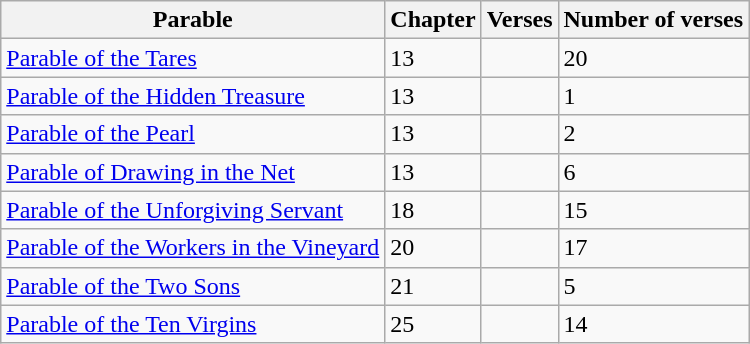<table class="wikitable  sortable">
<tr>
<th>Parable</th>
<th>Chapter</th>
<th>Verses</th>
<th>Number of verses</th>
</tr>
<tr>
<td><a href='#'>Parable of the Tares</a></td>
<td>13</td>
<td></td>
<td>20</td>
</tr>
<tr>
<td><a href='#'>Parable of the Hidden Treasure</a></td>
<td>13</td>
<td></td>
<td>1</td>
</tr>
<tr>
<td><a href='#'>Parable of the Pearl</a></td>
<td>13</td>
<td></td>
<td>2</td>
</tr>
<tr>
<td><a href='#'>Parable of Drawing in the Net</a></td>
<td>13</td>
<td></td>
<td>6</td>
</tr>
<tr>
<td><a href='#'>Parable of the Unforgiving Servant</a></td>
<td>18</td>
<td></td>
<td>15</td>
</tr>
<tr>
<td><a href='#'>Parable of the Workers in the Vineyard</a></td>
<td>20</td>
<td></td>
<td>17</td>
</tr>
<tr>
<td><a href='#'>Parable of the Two Sons</a></td>
<td>21</td>
<td></td>
<td>5</td>
</tr>
<tr>
<td><a href='#'>Parable of the Ten Virgins</a></td>
<td>25</td>
<td></td>
<td>14</td>
</tr>
</table>
